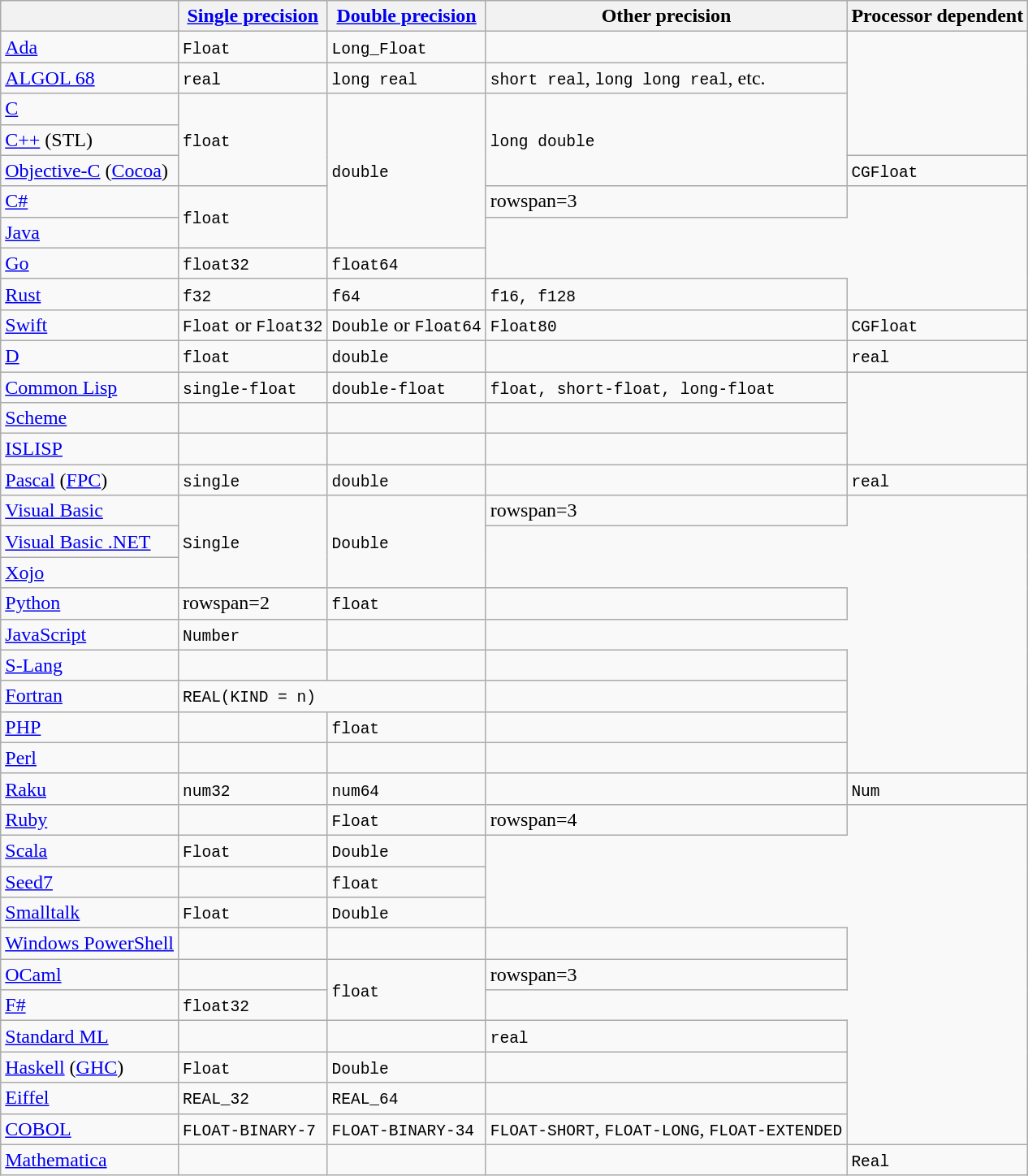<table class="wikitable sortable">
<tr>
<th></th>
<th><a href='#'>Single precision</a></th>
<th><a href='#'>Double precision</a></th>
<th>Other precision</th>
<th>Processor dependent</th>
</tr>
<tr>
<td><a href='#'>Ada</a></td>
<td><code>Float</code></td>
<td><code>Long_Float</code></td>
<td></td>
</tr>
<tr>
<td><a href='#'>ALGOL 68</a></td>
<td><code>real</code></td>
<td><code>long real</code></td>
<td><code>short real</code>, <code>long long real</code>, etc.</td>
</tr>
<tr>
<td><a href='#'>C</a></td>
<td rowspan=3><code>float</code></td>
<td rowspan=5><code>double</code></td>
<td rowspan=3><code>long double</code></td>
</tr>
<tr>
<td><a href='#'>C++</a> (STL)</td>
</tr>
<tr>
<td><a href='#'>Objective-C</a> (<a href='#'>Cocoa</a>)</td>
<td><code>CGFloat</code></td>
</tr>
<tr>
<td><a href='#'>C#</a></td>
<td rowspan=2><code>float</code></td>
<td>rowspan=3 </td>
</tr>
<tr>
<td><a href='#'>Java</a></td>
</tr>
<tr>
<td><a href='#'>Go</a></td>
<td><code>float32</code></td>
<td><code>float64</code></td>
</tr>
<tr>
<td><a href='#'>Rust</a></td>
<td><code>f32</code></td>
<td><code>f64</code></td>
<td><code>f16, f128</code></td>
</tr>
<tr>
<td><a href='#'>Swift</a></td>
<td><code>Float</code> or <code>Float32</code></td>
<td><code>Double</code> or <code>Float64</code></td>
<td><code>Float80</code></td>
<td><code>CGFloat</code></td>
</tr>
<tr>
<td><a href='#'>D</a></td>
<td><code>float</code></td>
<td><code>double</code></td>
<td></td>
<td><code>real</code></td>
</tr>
<tr>
<td><a href='#'>Common Lisp</a></td>
<td><code>single-float</code></td>
<td><code>double-float</code></td>
<td><code>float, short-float, long-float</code></td>
</tr>
<tr>
<td><a href='#'>Scheme</a></td>
<td></td>
<td></td>
<td></td>
</tr>
<tr>
<td><a href='#'>ISLISP</a></td>
<td></td>
<td></td>
<td></td>
</tr>
<tr>
<td><a href='#'>Pascal</a> (<a href='#'>FPC</a>)</td>
<td><code>single</code></td>
<td><code>double</code></td>
<td></td>
<td><code>real</code></td>
</tr>
<tr>
<td><a href='#'>Visual Basic</a></td>
<td rowspan=3><code>Single</code></td>
<td rowspan=3><code>Double</code></td>
<td>rowspan=3 </td>
</tr>
<tr>
<td><a href='#'>Visual Basic .NET</a></td>
</tr>
<tr>
<td><a href='#'>Xojo</a></td>
</tr>
<tr>
<td><a href='#'>Python</a></td>
<td>rowspan=2 </td>
<td><code>float</code></td>
<td></td>
</tr>
<tr>
<td><a href='#'>JavaScript</a></td>
<td><code>Number</code></td>
<td></td>
</tr>
<tr>
<td><a href='#'>S-Lang</a></td>
<td></td>
<td></td>
<td></td>
</tr>
<tr>
<td><a href='#'>Fortran</a></td>
<td colspan=2><code>REAL(KIND = n)</code></td>
<td></td>
</tr>
<tr>
<td><a href='#'>PHP</a></td>
<td></td>
<td><code>float</code></td>
<td></td>
</tr>
<tr>
<td><a href='#'>Perl</a></td>
<td></td>
<td></td>
<td></td>
</tr>
<tr>
<td><a href='#'>Raku</a></td>
<td><code>num32</code></td>
<td><code>num64</code></td>
<td></td>
<td><code>Num</code></td>
</tr>
<tr>
<td><a href='#'>Ruby</a></td>
<td></td>
<td><code>Float</code></td>
<td>rowspan=4 </td>
</tr>
<tr>
<td><a href='#'>Scala</a></td>
<td><code>Float</code></td>
<td><code>Double</code></td>
</tr>
<tr>
<td><a href='#'>Seed7</a></td>
<td></td>
<td><code>float</code></td>
</tr>
<tr>
<td><a href='#'>Smalltalk</a></td>
<td><code>Float</code></td>
<td><code>Double</code></td>
</tr>
<tr>
<td><a href='#'>Windows PowerShell</a></td>
<td></td>
<td></td>
<td></td>
</tr>
<tr>
<td><a href='#'>OCaml</a></td>
<td></td>
<td rowspan=2><code>float</code></td>
<td>rowspan=3 </td>
</tr>
<tr>
<td><a href='#'>F#</a></td>
<td><code>float32</code></td>
</tr>
<tr>
<td><a href='#'>Standard ML</a></td>
<td></td>
<td></td>
<td><code>real</code></td>
</tr>
<tr>
<td><a href='#'>Haskell</a> (<a href='#'>GHC</a>)</td>
<td><code>Float</code></td>
<td><code>Double</code></td>
<td></td>
</tr>
<tr>
<td><a href='#'>Eiffel</a></td>
<td><code>REAL_32</code></td>
<td><code>REAL_64</code></td>
<td></td>
</tr>
<tr>
<td><a href='#'>COBOL</a></td>
<td><code>FLOAT-BINARY-7</code></td>
<td><code>FLOAT-BINARY-34</code></td>
<td><code>FLOAT-SHORT</code>, <code>FLOAT-LONG</code>, <code>FLOAT-EXTENDED</code></td>
</tr>
<tr>
<td><a href='#'>Mathematica</a></td>
<td></td>
<td></td>
<td></td>
<td><code>Real</code></td>
</tr>
</table>
